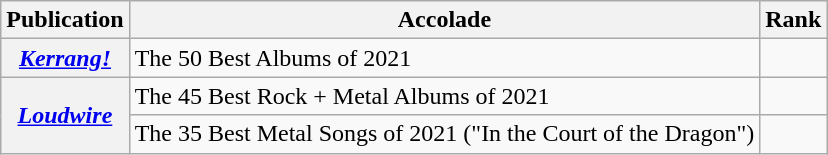<table class="wikitable sortable plainrowheaders">
<tr>
<th>Publication</th>
<th>Accolade</th>
<th>Rank</th>
</tr>
<tr>
<th scope="row"><em><a href='#'>Kerrang!</a></em></th>
<td>The 50 Best Albums of 2021</td>
<td></td>
</tr>
<tr>
<th scope="row"; rowspan="2"><em><a href='#'>Loudwire</a></em></th>
<td>The 45 Best Rock + Metal Albums of 2021</td>
<td></td>
</tr>
<tr>
<td>The 35 Best Metal Songs of 2021 ("In the Court of the Dragon")</td>
<td></td>
</tr>
</table>
